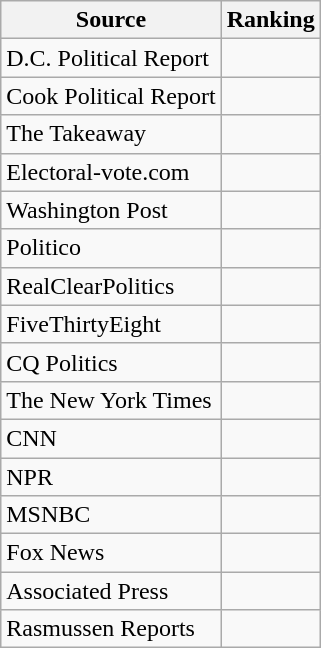<table class="wikitable">
<tr>
<th>Source</th>
<th>Ranking</th>
</tr>
<tr>
<td>D.C. Political Report</td>
<td></td>
</tr>
<tr>
<td>Cook Political Report</td>
<td></td>
</tr>
<tr>
<td>The Takeaway</td>
<td></td>
</tr>
<tr>
<td>Electoral-vote.com</td>
<td></td>
</tr>
<tr>
<td The Washington Post>Washington Post</td>
<td></td>
</tr>
<tr>
<td>Politico</td>
<td></td>
</tr>
<tr>
<td>RealClearPolitics</td>
<td></td>
</tr>
<tr>
<td>FiveThirtyEight</td>
<td></td>
</tr>
<tr>
<td>CQ Politics</td>
<td></td>
</tr>
<tr>
<td>The New York Times</td>
<td></td>
</tr>
<tr>
<td>CNN</td>
<td></td>
</tr>
<tr>
<td>NPR</td>
<td></td>
</tr>
<tr>
<td>MSNBC</td>
<td></td>
</tr>
<tr>
<td>Fox News</td>
<td></td>
</tr>
<tr>
<td>Associated Press</td>
<td></td>
</tr>
<tr>
<td>Rasmussen Reports</td>
<td></td>
</tr>
</table>
